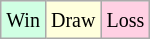<table class="wikitable">
<tr>
<td style="background-color: #d0ffe3;"><small>Win</small></td>
<td style="background-color: #ffffdd;"><small>Draw</small></td>
<td style="background-color: #ffd0e3;"><small>Loss</small></td>
</tr>
</table>
